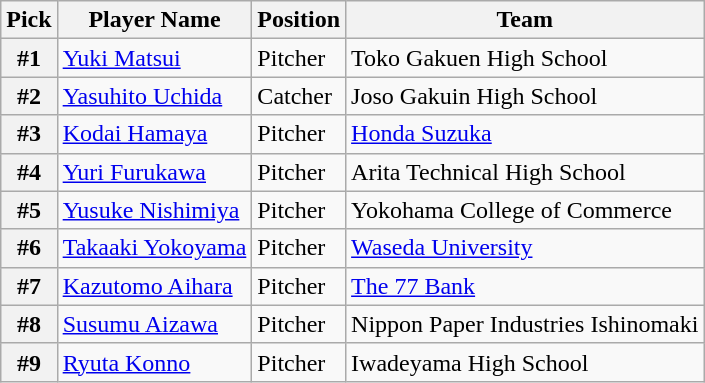<table class="wikitable">
<tr>
<th>Pick</th>
<th>Player Name</th>
<th>Position</th>
<th>Team</th>
</tr>
<tr>
<th>#1</th>
<td><a href='#'>Yuki Matsui</a></td>
<td>Pitcher</td>
<td>Toko Gakuen High School</td>
</tr>
<tr>
<th>#2</th>
<td><a href='#'>Yasuhito Uchida</a></td>
<td>Catcher</td>
<td>Joso Gakuin High School</td>
</tr>
<tr>
<th>#3</th>
<td><a href='#'>Kodai Hamaya</a></td>
<td>Pitcher</td>
<td><a href='#'>Honda Suzuka</a></td>
</tr>
<tr>
<th>#4</th>
<td><a href='#'>Yuri Furukawa</a></td>
<td>Pitcher</td>
<td>Arita Technical High School</td>
</tr>
<tr>
<th>#5</th>
<td><a href='#'>Yusuke Nishimiya</a></td>
<td>Pitcher</td>
<td>Yokohama College of Commerce</td>
</tr>
<tr>
<th>#6</th>
<td><a href='#'>Takaaki Yokoyama</a></td>
<td>Pitcher</td>
<td><a href='#'>Waseda University</a></td>
</tr>
<tr>
<th>#7</th>
<td><a href='#'>Kazutomo Aihara</a></td>
<td>Pitcher</td>
<td><a href='#'>The 77 Bank</a></td>
</tr>
<tr>
<th>#8</th>
<td><a href='#'>Susumu Aizawa</a></td>
<td>Pitcher</td>
<td>Nippon Paper Industries Ishinomaki</td>
</tr>
<tr>
<th>#9</th>
<td><a href='#'>Ryuta Konno</a></td>
<td>Pitcher</td>
<td>Iwadeyama High School</td>
</tr>
</table>
